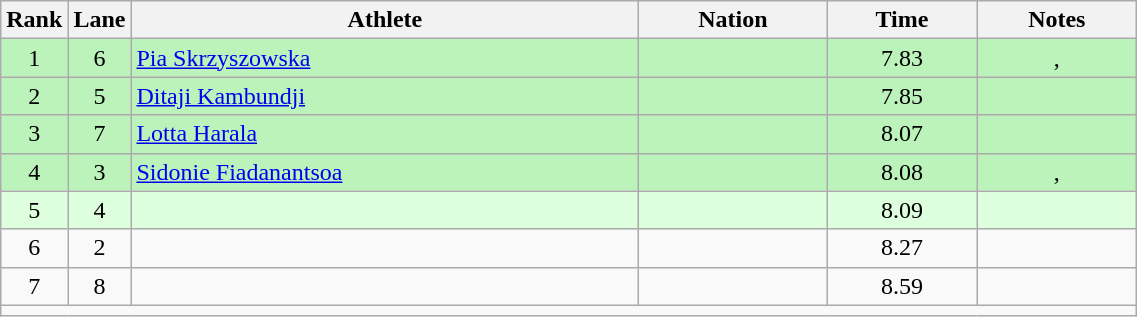<table class="wikitable sortable" style="text-align:center;width: 60%;">
<tr>
<th scope="col" style="width: 10px;">Rank</th>
<th scope="col" style="width: 10px;">Lane</th>
<th scope="col">Athlete</th>
<th scope="col">Nation</th>
<th scope="col">Time</th>
<th scope="col">Notes</th>
</tr>
<tr bgcolor=bbf3bb>
<td>1</td>
<td>6</td>
<td align=left><a href='#'>Pia Skrzyszowska</a></td>
<td align=left></td>
<td>7.83</td>
<td>, </td>
</tr>
<tr bgcolor=bbf3bb>
<td>2</td>
<td>5</td>
<td align=left><a href='#'>Ditaji Kambundji</a></td>
<td align=left></td>
<td>7.85</td>
<td></td>
</tr>
<tr bgcolor=bbf3bb>
<td>3</td>
<td>7</td>
<td align=left><a href='#'>Lotta Harala</a></td>
<td align=left></td>
<td>8.07</td>
<td></td>
</tr>
<tr bgcolor=bbf3bb>
<td>4</td>
<td>3</td>
<td align=left><a href='#'>Sidonie Fiadanantsoa</a></td>
<td align=left></td>
<td>8.08</td>
<td>, </td>
</tr>
<tr bgcolor=ddffdd>
<td>5</td>
<td>4</td>
<td align=left></td>
<td align=left></td>
<td>8.09</td>
<td></td>
</tr>
<tr>
<td>6</td>
<td>2</td>
<td align=left></td>
<td align=left></td>
<td>8.27</td>
<td></td>
</tr>
<tr>
<td>7</td>
<td>8</td>
<td align=left></td>
<td align=left></td>
<td>8.59</td>
<td></td>
</tr>
<tr class="sortbottom">
<td colspan="6"></td>
</tr>
</table>
